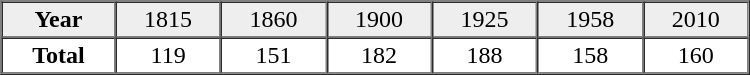<table border="1" cellpadding="2" cellspacing="0" width="500">
<tr bgcolor="#eeeeee" align="center">
<td><strong>Year</strong></td>
<td>1815</td>
<td>1860</td>
<td>1900</td>
<td>1925</td>
<td>1958</td>
<td>2010</td>
</tr>
<tr align="center">
<td><strong>Total</strong></td>
<td>119</td>
<td>151</td>
<td>182</td>
<td>188</td>
<td>158</td>
<td>160</td>
</tr>
</table>
